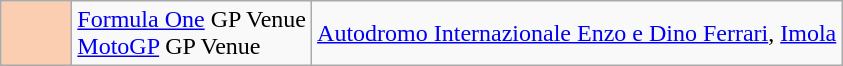<table class="wikitable">
<tr>
<td width=40px align=center style="background-color:#FBCEB1"></td>
<td><a href='#'>Formula One</a> GP Venue<br><a href='#'>MotoGP</a> GP Venue</td>
<td><a href='#'>Autodromo Internazionale Enzo e Dino Ferrari</a>, <a href='#'>Imola</a></td>
</tr>
</table>
